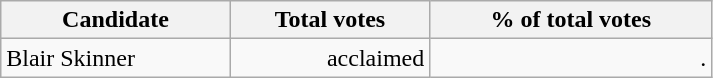<table class="wikitable" width="475">
<tr>
<th align="left">Candidate</th>
<th align="right">Total votes</th>
<th align="right">% of total votes</th>
</tr>
<tr>
<td align="left">Blair Skinner</td>
<td align="right">acclaimed</td>
<td align="right">.</td>
</tr>
</table>
